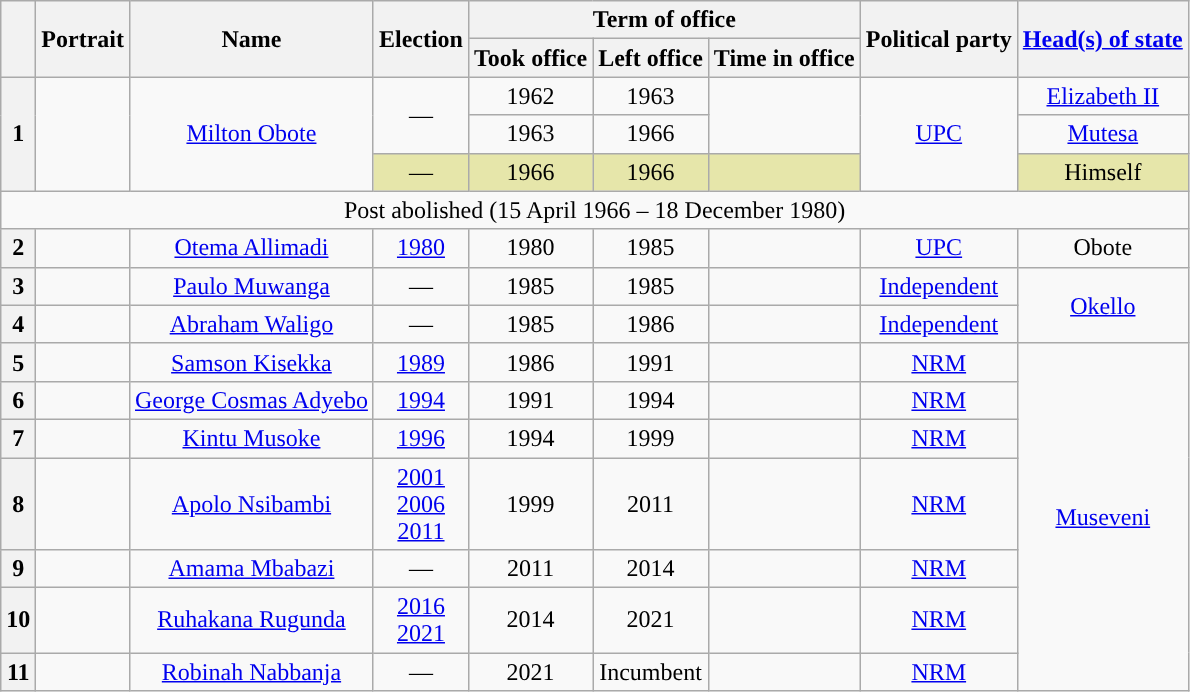<table class="wikitable" style="text-align:center">
<tr>
<th rowspan="2"></th>
<th rowspan="2">Portrait</th>
<th rowspan="2">Name<br></th>
<th rowspan="2">Election</th>
<th colspan="3">Term of office</th>
<th rowspan="2">Political party</th>
<th rowspan="2"><a href='#'>Head(s) of state</a></th>
</tr>
<tr>
<th>Took office</th>
<th>Left office</th>
<th>Time in office</th>
</tr>
<tr>
<th rowspan=3 style="background:">1</th>
<td rowspan=3></td>
<td rowspan=3><a href='#'>Milton Obote</a><br></td>
<td rowspan=2>—</td>
<td> 1962</td>
<td> 1963</td>
<td rowspan=2></td>
<td rowspan=3><a href='#'>UPC</a></td>
<td><a href='#'>Elizabeth II</a></td>
</tr>
<tr>
<td> 1963</td>
<td> 1966</td>
<td><a href='#'>Mutesa</a></td>
</tr>
<tr bgcolor=#E6E6AA>
<td>—</td>
<td> 1966</td>
<td> 1966</td>
<td></td>
<td>Himself</td>
</tr>
<tr>
<td colspan="9">Post abolished (15 April 1966 – 18 December 1980)</td>
</tr>
<tr>
<th style="background:">2</th>
<td></td>
<td><a href='#'>Otema Allimadi</a><br></td>
<td><a href='#'>1980</a></td>
<td> 1980</td>
<td> 1985<br></td>
<td></td>
<td><a href='#'>UPC</a></td>
<td>Obote</td>
</tr>
<tr>
<th style="background:">3</th>
<td></td>
<td><a href='#'>Paulo Muwanga</a><br></td>
<td>—</td>
<td> 1985</td>
<td> 1985</td>
<td></td>
<td><a href='#'>Independent</a></td>
<td rowspan=2><a href='#'>Okello</a></td>
</tr>
<tr>
<th style="background:">4</th>
<td></td>
<td><a href='#'>Abraham Waligo</a><br></td>
<td>—</td>
<td> 1985</td>
<td> 1986<br></td>
<td></td>
<td><a href='#'>Independent</a></td>
</tr>
<tr>
<th style="background:">5</th>
<td></td>
<td><a href='#'>Samson Kisekka</a><br></td>
<td><a href='#'>1989</a></td>
<td> 1986</td>
<td> 1991</td>
<td></td>
<td><a href='#'>NRM</a></td>
<td rowspan=7><a href='#'>Museveni</a></td>
</tr>
<tr>
<th style="background:">6</th>
<td></td>
<td><a href='#'>George Cosmas Adyebo</a><br></td>
<td><a href='#'>1994</a></td>
<td> 1991</td>
<td> 1994</td>
<td></td>
<td><a href='#'>NRM</a></td>
</tr>
<tr>
<th style="background:">7</th>
<td></td>
<td><a href='#'>Kintu Musoke</a><br></td>
<td><a href='#'>1996</a></td>
<td> 1994</td>
<td> 1999</td>
<td></td>
<td><a href='#'>NRM</a></td>
</tr>
<tr>
<th style="background:">8</th>
<td></td>
<td><a href='#'>Apolo Nsibambi</a><br></td>
<td><a href='#'>2001</a><br><a href='#'>2006</a><br><a href='#'>2011</a></td>
<td> 1999</td>
<td> 2011</td>
<td></td>
<td><a href='#'>NRM</a></td>
</tr>
<tr>
<th style="background:">9</th>
<td></td>
<td><a href='#'>Amama Mbabazi</a><br></td>
<td>—</td>
<td> 2011</td>
<td> 2014</td>
<td></td>
<td><a href='#'>NRM</a></td>
</tr>
<tr>
<th style="background:">10</th>
<td></td>
<td><a href='#'>Ruhakana Rugunda</a><br></td>
<td><a href='#'>2016</a><br><a href='#'>2021</a></td>
<td> 2014</td>
<td> 2021</td>
<td></td>
<td><a href='#'>NRM</a></td>
</tr>
<tr>
<th style="background:">11</th>
<td></td>
<td><a href='#'>Robinah Nabbanja</a><br></td>
<td>—</td>
<td> 2021</td>
<td>Incumbent</td>
<td></td>
<td><a href='#'>NRM</a></td>
</tr>
</table>
